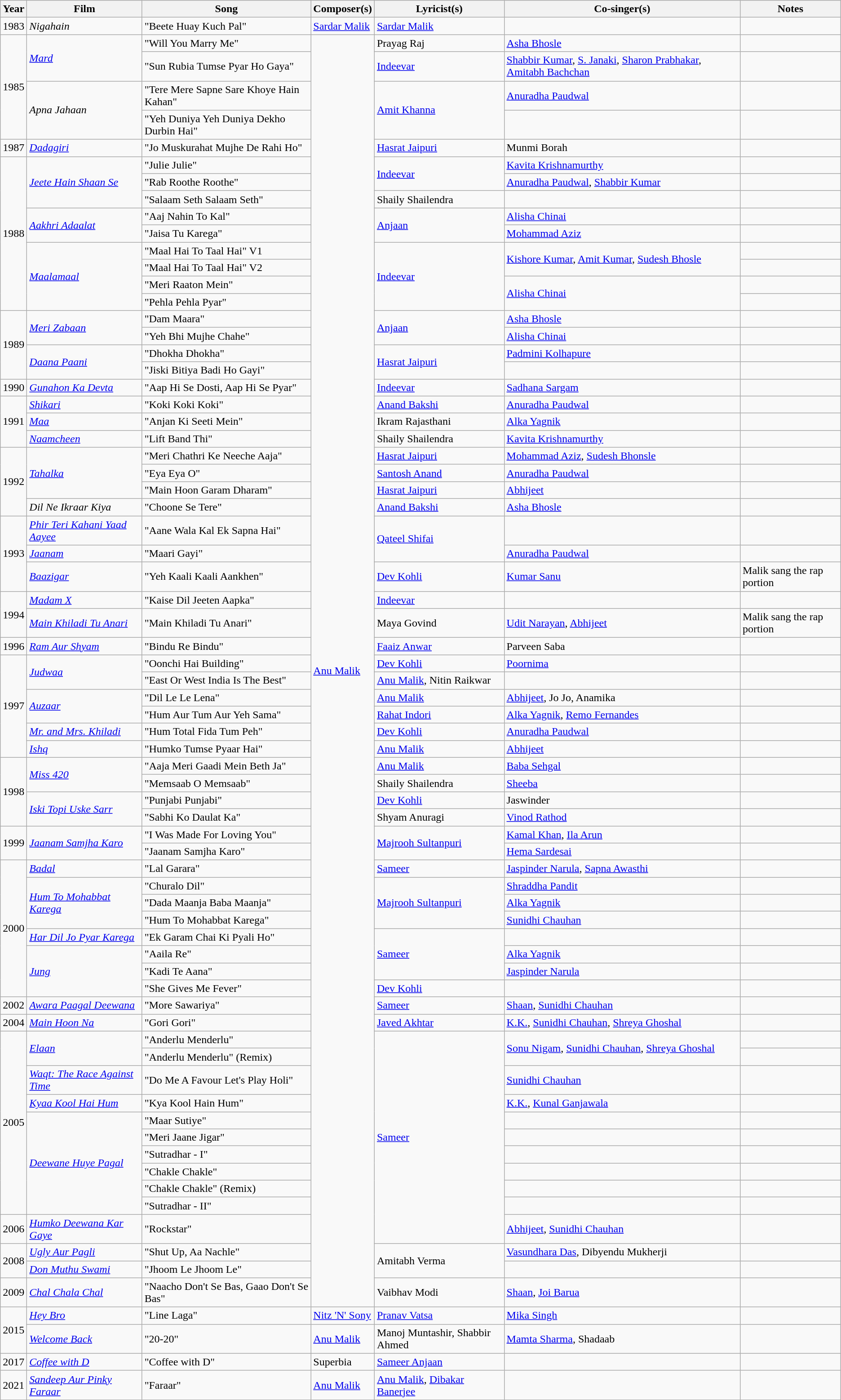<table class="wikitable sortable">
<tr>
<th>Year</th>
<th>Film</th>
<th>Song</th>
<th>Composer(s)</th>
<th>Lyricist(s)</th>
<th>Co-singer(s)</th>
<th>Notes</th>
</tr>
<tr>
<td>1983</td>
<td><em>Nigahain</em></td>
<td>"Beete Huay Kuch Pal"</td>
<td><a href='#'>Sardar Malik</a></td>
<td><a href='#'>Sardar Malik</a></td>
<td></td>
<td></td>
</tr>
<tr>
<td rowspan="4">1985</td>
<td rowspan="2"><em><a href='#'>Mard</a></em></td>
<td>"Will You Marry Me"</td>
<td rowspan="68"><a href='#'>Anu Malik</a></td>
<td>Prayag Raj</td>
<td><a href='#'>Asha Bhosle</a></td>
<td></td>
</tr>
<tr>
<td>"Sun Rubia Tumse Pyar Ho Gaya"</td>
<td><a href='#'>Indeevar</a></td>
<td><a href='#'>Shabbir Kumar</a>, <a href='#'>S. Janaki</a>, <a href='#'>Sharon Prabhakar</a>, <a href='#'>Amitabh Bachchan</a></td>
<td></td>
</tr>
<tr>
<td rowspan="2"><em>Apna Jahaan</em></td>
<td>"Tere Mere Sapne Sare Khoye Hain Kahan"</td>
<td rowspan="2"><a href='#'>Amit Khanna</a></td>
<td><a href='#'>Anuradha Paudwal</a></td>
<td></td>
</tr>
<tr>
<td>"Yeh Duniya Yeh Duniya Dekho Durbin Hai"</td>
<td></td>
<td></td>
</tr>
<tr>
<td>1987</td>
<td><em><a href='#'>Dadagiri</a></em></td>
<td>"Jo Muskurahat Mujhe De Rahi Ho"</td>
<td><a href='#'>Hasrat Jaipuri</a></td>
<td>Munmi Borah</td>
<td></td>
</tr>
<tr>
<td rowspan="9">1988</td>
<td rowspan="3"><em><a href='#'>Jeete Hain Shaan Se</a></em></td>
<td>"Julie Julie"</td>
<td rowspan="2"><a href='#'>Indeevar</a></td>
<td><a href='#'>Kavita Krishnamurthy</a></td>
<td></td>
</tr>
<tr>
<td>"Rab Roothe Roothe"</td>
<td><a href='#'>Anuradha Paudwal</a>, <a href='#'>Shabbir Kumar</a></td>
<td></td>
</tr>
<tr>
<td>"Salaam Seth Salaam Seth"</td>
<td>Shaily Shailendra</td>
<td></td>
</tr>
<tr>
<td rowspan="2"><em><a href='#'>Aakhri Adaalat</a></em></td>
<td>"Aaj Nahin To Kal"</td>
<td rowspan="2"><a href='#'>Anjaan</a></td>
<td><a href='#'>Alisha Chinai</a></td>
<td></td>
</tr>
<tr>
<td>"Jaisa Tu Karega"</td>
<td><a href='#'>Mohammad Aziz</a></td>
<td></td>
</tr>
<tr>
<td rowspan="4"><em><a href='#'>Maalamaal</a></em></td>
<td>"Maal Hai To Taal Hai" V1</td>
<td rowspan="4"><a href='#'>Indeevar</a></td>
<td rowspan="2"><a href='#'>Kishore Kumar</a>, <a href='#'>Amit Kumar</a>, <a href='#'>Sudesh Bhosle</a></td>
<td></td>
</tr>
<tr>
<td>"Maal Hai To Taal Hai" V2</td>
<td></td>
</tr>
<tr>
<td>"Meri Raaton Mein"</td>
<td rowspan="2"><a href='#'>Alisha Chinai</a></td>
<td></td>
</tr>
<tr>
<td>"Pehla Pehla Pyar"</td>
<td></td>
</tr>
<tr>
<td rowspan="4">1989</td>
<td rowspan="2"><em><a href='#'>Meri Zabaan</a></em></td>
<td>"Dam Maara"</td>
<td rowspan="2"><a href='#'>Anjaan</a></td>
<td><a href='#'>Asha Bhosle</a></td>
<td></td>
</tr>
<tr>
<td>"Yeh Bhi Mujhe Chahe"</td>
<td><a href='#'>Alisha Chinai</a></td>
<td></td>
</tr>
<tr>
<td rowspan="2"><em><a href='#'>Daana Paani</a></em></td>
<td>"Dhokha Dhokha"</td>
<td rowspan="2"><a href='#'>Hasrat Jaipuri</a></td>
<td><a href='#'>Padmini Kolhapure</a></td>
<td></td>
</tr>
<tr>
<td>"Jiski Bitiya Badi Ho Gayi"</td>
<td></td>
<td></td>
</tr>
<tr>
<td>1990</td>
<td><em><a href='#'>Gunahon Ka Devta</a></em></td>
<td>"Aap Hi Se Dosti, Aap Hi Se Pyar"</td>
<td><a href='#'>Indeevar</a></td>
<td><a href='#'>Sadhana Sargam</a></td>
<td></td>
</tr>
<tr>
<td rowspan="3">1991</td>
<td><em><a href='#'>Shikari</a></em></td>
<td>"Koki Koki Koki"</td>
<td><a href='#'>Anand Bakshi</a></td>
<td><a href='#'>Anuradha Paudwal</a></td>
<td></td>
</tr>
<tr>
<td><em><a href='#'>Maa</a></em></td>
<td>"Anjan Ki Seeti Mein"</td>
<td>Ikram Rajasthani</td>
<td><a href='#'>Alka Yagnik</a></td>
<td></td>
</tr>
<tr>
<td><em><a href='#'>Naamcheen</a></em></td>
<td>"Lift Band Thi"</td>
<td>Shaily Shailendra</td>
<td><a href='#'>Kavita Krishnamurthy</a></td>
<td></td>
</tr>
<tr>
<td rowspan="4">1992</td>
<td rowspan="3"><em><a href='#'>Tahalka</a></em></td>
<td>"Meri Chathri Ke Neeche Aaja"</td>
<td><a href='#'>Hasrat Jaipuri</a></td>
<td><a href='#'>Mohammad Aziz</a>, <a href='#'>Sudesh Bhonsle</a></td>
<td></td>
</tr>
<tr>
<td>"Eya Eya O"</td>
<td><a href='#'>Santosh Anand</a></td>
<td><a href='#'>Anuradha Paudwal</a></td>
<td></td>
</tr>
<tr>
<td>"Main Hoon Garam Dharam"</td>
<td><a href='#'>Hasrat Jaipuri</a></td>
<td><a href='#'>Abhijeet</a></td>
<td></td>
</tr>
<tr>
<td><em>Dil Ne Ikraar Kiya</em></td>
<td>"Choone Se Tere"</td>
<td><a href='#'>Anand Bakshi</a></td>
<td><a href='#'>Asha Bhosle</a></td>
<td></td>
</tr>
<tr>
<td rowspan="3">1993</td>
<td><em><a href='#'>Phir Teri Kahani Yaad Aayee</a></em></td>
<td>"Aane Wala Kal Ek Sapna Hai"</td>
<td rowspan="2"><a href='#'>Qateel Shifai</a></td>
<td></td>
<td></td>
</tr>
<tr>
<td><em><a href='#'>Jaanam</a></em></td>
<td>"Maari Gayi"</td>
<td><a href='#'>Anuradha Paudwal</a></td>
<td></td>
</tr>
<tr>
<td><em><a href='#'>Baazigar</a></em></td>
<td>"Yeh Kaali Kaali Aankhen"</td>
<td><a href='#'>Dev Kohli</a></td>
<td><a href='#'>Kumar Sanu</a></td>
<td>Malik sang the rap portion</td>
</tr>
<tr>
<td rowspan="2">1994</td>
<td><em><a href='#'>Madam X</a></em></td>
<td>"Kaise Dil Jeeten Aapka"</td>
<td><a href='#'>Indeevar</a></td>
<td></td>
<td></td>
</tr>
<tr>
<td><em><a href='#'>Main Khiladi Tu Anari</a></em></td>
<td>"Main Khiladi Tu Anari"</td>
<td>Maya Govind</td>
<td><a href='#'>Udit Narayan</a>, <a href='#'>Abhijeet</a></td>
<td>Malik sang the rap portion</td>
</tr>
<tr>
<td>1996</td>
<td><em><a href='#'>Ram Aur Shyam</a></em></td>
<td>"Bindu Re Bindu"</td>
<td><a href='#'>Faaiz Anwar</a></td>
<td>Parveen Saba</td>
<td></td>
</tr>
<tr>
<td rowspan="6">1997</td>
<td rowspan="2"><em><a href='#'>Judwaa</a></em></td>
<td>"Oonchi Hai Building"</td>
<td><a href='#'>Dev Kohli</a></td>
<td><a href='#'>Poornima</a></td>
<td></td>
</tr>
<tr>
<td>"East Or West India Is The Best"</td>
<td><a href='#'>Anu Malik</a>, Nitin Raikwar</td>
<td></td>
<td></td>
</tr>
<tr>
<td rowspan="2"><em><a href='#'>Auzaar</a></em></td>
<td>"Dil Le Le Lena"</td>
<td><a href='#'>Anu Malik</a></td>
<td><a href='#'>Abhijeet</a>, Jo Jo, Anamika</td>
<td></td>
</tr>
<tr>
<td>"Hum Aur Tum Aur Yeh Sama"</td>
<td><a href='#'>Rahat Indori</a></td>
<td><a href='#'>Alka Yagnik</a>, <a href='#'>Remo Fernandes</a></td>
<td></td>
</tr>
<tr>
<td><em><a href='#'>Mr. and Mrs. Khiladi</a></em></td>
<td>"Hum Total Fida Tum Peh"</td>
<td><a href='#'>Dev Kohli</a></td>
<td><a href='#'>Anuradha Paudwal</a></td>
<td></td>
</tr>
<tr>
<td><em><a href='#'>Ishq</a></em></td>
<td>"Humko Tumse Pyaar Hai"</td>
<td><a href='#'>Anu Malik</a></td>
<td><a href='#'>Abhijeet</a></td>
<td></td>
</tr>
<tr>
<td rowspan="4">1998</td>
<td rowspan="2"><em><a href='#'>Miss 420</a></em></td>
<td>"Aaja Meri Gaadi Mein Beth Ja"</td>
<td><a href='#'>Anu Malik</a></td>
<td><a href='#'>Baba Sehgal</a></td>
<td></td>
</tr>
<tr>
<td>"Memsaab O Memsaab"</td>
<td>Shaily Shailendra</td>
<td><a href='#'>Sheeba</a></td>
<td></td>
</tr>
<tr>
<td rowspan="2"><em><a href='#'>Iski Topi Uske Sarr</a></em></td>
<td>"Punjabi Punjabi"</td>
<td><a href='#'>Dev Kohli</a></td>
<td>Jaswinder</td>
<td></td>
</tr>
<tr>
<td>"Sabhi Ko Daulat Ka"</td>
<td>Shyam Anuragi</td>
<td><a href='#'>Vinod Rathod</a></td>
<td></td>
</tr>
<tr>
<td rowspan="2">1999</td>
<td rowspan="2"><em><a href='#'>Jaanam Samjha Karo</a></em></td>
<td>"I Was Made For Loving You"</td>
<td rowspan="2"><a href='#'>Majrooh Sultanpuri</a></td>
<td><a href='#'>Kamal Khan</a>, <a href='#'>Ila Arun</a></td>
<td></td>
</tr>
<tr>
<td>"Jaanam Samjha Karo"</td>
<td><a href='#'>Hema Sardesai</a></td>
<td></td>
</tr>
<tr>
<td rowspan="8">2000</td>
<td><em><a href='#'>Badal</a></em></td>
<td>"Lal Garara"</td>
<td><a href='#'>Sameer</a></td>
<td><a href='#'>Jaspinder Narula</a>, <a href='#'>Sapna Awasthi</a></td>
<td></td>
</tr>
<tr>
<td rowspan="3"><em><a href='#'>Hum To Mohabbat Karega</a></em></td>
<td>"Churalo Dil"</td>
<td rowspan="3"><a href='#'>Majrooh Sultanpuri</a></td>
<td><a href='#'>Shraddha Pandit</a></td>
<td></td>
</tr>
<tr>
<td>"Dada Maanja Baba Maanja"</td>
<td><a href='#'>Alka Yagnik</a></td>
<td></td>
</tr>
<tr>
<td>"Hum To Mohabbat Karega"</td>
<td><a href='#'>Sunidhi Chauhan</a></td>
<td></td>
</tr>
<tr>
<td><em><a href='#'>Har Dil Jo Pyar Karega</a></em></td>
<td>"Ek Garam Chai Ki Pyali Ho"</td>
<td rowspan="3"><a href='#'>Sameer</a></td>
<td></td>
</tr>
<tr>
<td rowspan="3"><em><a href='#'>Jung</a></em></td>
<td>"Aaila Re"</td>
<td><a href='#'>Alka Yagnik</a></td>
<td></td>
</tr>
<tr>
<td>"Kadi Te Aana"</td>
<td><a href='#'>Jaspinder Narula</a></td>
<td></td>
</tr>
<tr>
<td>"She Gives Me Fever"</td>
<td><a href='#'>Dev Kohli</a></td>
<td></td>
<td></td>
</tr>
<tr>
<td>2002</td>
<td><em><a href='#'>Awara Paagal Deewana</a></em></td>
<td>"More Sawariya"</td>
<td><a href='#'>Sameer</a></td>
<td><a href='#'>Shaan</a>, <a href='#'>Sunidhi Chauhan</a></td>
<td></td>
</tr>
<tr>
<td>2004</td>
<td><em><a href='#'>Main Hoon Na</a></em></td>
<td>"Gori Gori"</td>
<td><a href='#'>Javed Akhtar</a></td>
<td><a href='#'>K.K.</a>, <a href='#'>Sunidhi Chauhan</a>, <a href='#'>Shreya Ghoshal</a></td>
<td></td>
</tr>
<tr>
<td rowspan="10">2005</td>
<td rowspan="2"><em><a href='#'>Elaan</a></em></td>
<td>"Anderlu Menderlu"</td>
<td rowspan="11"><a href='#'>Sameer</a></td>
<td rowspan="2"><a href='#'>Sonu Nigam</a>, <a href='#'>Sunidhi Chauhan</a>, <a href='#'>Shreya Ghoshal</a></td>
<td></td>
</tr>
<tr>
<td>"Anderlu Menderlu" (Remix)</td>
<td></td>
</tr>
<tr>
<td><em><a href='#'>Waqt: The Race Against Time</a></em></td>
<td>"Do Me A Favour Let's Play Holi"</td>
<td><a href='#'>Sunidhi Chauhan</a></td>
<td></td>
</tr>
<tr>
<td><em><a href='#'>Kyaa Kool Hai Hum</a></em></td>
<td>"Kya Kool Hain Hum"</td>
<td><a href='#'>K.K.</a>, <a href='#'>Kunal Ganjawala</a></td>
<td></td>
</tr>
<tr>
<td rowspan="6"><em><a href='#'>Deewane Huye Pagal</a></em></td>
<td>"Maar Sutiye"</td>
<td></td>
<td></td>
</tr>
<tr>
<td>"Meri Jaane Jigar"</td>
<td></td>
<td></td>
</tr>
<tr>
<td>"Sutradhar - I"</td>
<td></td>
<td></td>
</tr>
<tr>
<td>"Chakle Chakle"</td>
<td></td>
<td></td>
</tr>
<tr>
<td>"Chakle Chakle" (Remix)</td>
<td></td>
<td></td>
</tr>
<tr>
<td>"Sutradhar - II"</td>
<td></td>
<td></td>
</tr>
<tr>
<td>2006</td>
<td><em><a href='#'>Humko Deewana Kar Gaye</a></em></td>
<td>"Rockstar"</td>
<td><a href='#'>Abhijeet</a>, <a href='#'>Sunidhi Chauhan</a></td>
<td></td>
</tr>
<tr>
<td rowspan="2">2008</td>
<td><em><a href='#'>Ugly Aur Pagli</a></em></td>
<td>"Shut Up, Aa Nachle"</td>
<td rowspan="2">Amitabh Verma</td>
<td><a href='#'>Vasundhara Das</a>, Dibyendu Mukherji</td>
</tr>
<tr>
<td><em><a href='#'>Don Muthu Swami</a></em></td>
<td>"Jhoom Le Jhoom Le"</td>
<td></td>
<td></td>
</tr>
<tr>
<td>2009</td>
<td><em><a href='#'>Chal Chala Chal</a></em></td>
<td>"Naacho Don't Se Bas, Gaao Don't Se Bas"</td>
<td>Vaibhav Modi</td>
<td><a href='#'>Shaan</a>, <a href='#'>Joi Barua</a></td>
</tr>
<tr>
<td rowspan="2">2015</td>
<td><em><a href='#'>Hey Bro</a></em></td>
<td>"Line Laga"</td>
<td><a href='#'>Nitz 'N' Sony</a></td>
<td><a href='#'>Pranav Vatsa</a></td>
<td><a href='#'>Mika Singh</a></td>
<td></td>
</tr>
<tr>
<td><em><a href='#'>Welcome Back</a></em></td>
<td>"20-20"</td>
<td><a href='#'>Anu Malik</a></td>
<td>Manoj Muntashir, Shabbir Ahmed</td>
<td><a href='#'>Mamta Sharma</a>, Shadaab</td>
</tr>
<tr>
<td>2017</td>
<td><em><a href='#'>Coffee with D</a></em></td>
<td>"Coffee with D"</td>
<td>Superbia</td>
<td><a href='#'>Sameer Anjaan</a></td>
<td></td>
<td></td>
</tr>
<tr>
<td>2021</td>
<td><em><a href='#'>Sandeep Aur Pinky Faraar</a></em></td>
<td>"Faraar"</td>
<td><a href='#'>Anu Malik</a></td>
<td><a href='#'>Anu Malik</a>, <a href='#'>Dibakar Banerjee</a></td>
<td></td>
</tr>
</table>
